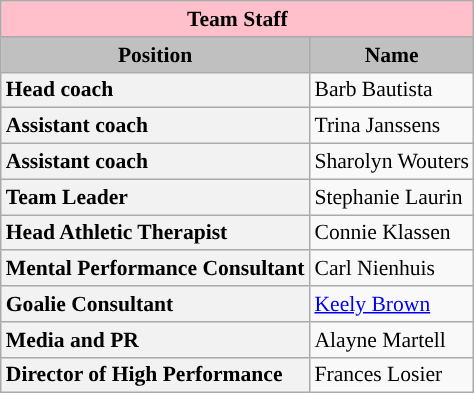<table class="wikitable" style="text-align:left; font-size:90%;">
<tr>
<th style=background:pink colspan=2>Team Staff</th>
</tr>
<tr>
<th style="background:silver;">Position</th>
<th style="background:silver;">Name</th>
</tr>
<tr>
<th style="text-align:left;">Head coach</th>
<td>Barb Bautista</td>
</tr>
<tr>
<th style="text-align:left;">Assistant coach</th>
<td>Trina Janssens</td>
</tr>
<tr>
<th style="text-align:left;">Assistant coach</th>
<td>Sharolyn Wouters</td>
</tr>
<tr>
<th style="text-align:left;">Team Leader</th>
<td>Stephanie Laurin</td>
</tr>
<tr>
<th style="text-align:left;">Head Athletic Therapist</th>
<td>Connie Klassen</td>
</tr>
<tr>
<th style="text-align:left;">Mental Performance Consultant</th>
<td>Carl Nienhuis</td>
</tr>
<tr>
<th style="text-align:left;">Goalie Consultant</th>
<td><a href='#'>Keely Brown</a></td>
</tr>
<tr>
<th style="text-align:left;">Media and PR</th>
<td>Alayne Martell</td>
</tr>
<tr>
<th style="text-align:left;">Director of High Performance</th>
<td>Frances Losier</td>
</tr>
</table>
